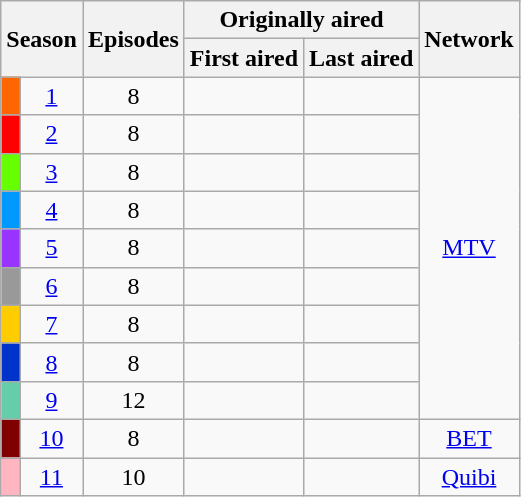<table class="wikitable plainrowheaders" style="text-align:center;">
<tr>
<th colspan="2" rowspan="2">Season</th>
<th rowspan="2">Episodes</th>
<th colspan="2">Originally aired</th>
<th rowspan="2">Network</th>
</tr>
<tr>
<th>First aired</th>
<th>Last aired</th>
</tr>
<tr>
<td style="background: #FF6600;"></td>
<td><a href='#'>1</a></td>
<td>8</td>
<td></td>
<td style="padding: 0 8px;"></td>
<td rowspan="9"><a href='#'>MTV</a></td>
</tr>
<tr>
<td style="background: #FF0000;"></td>
<td><a href='#'>2</a></td>
<td>8</td>
<td></td>
<td></td>
</tr>
<tr>
<td style="background: #66FF00;"></td>
<td><a href='#'>3</a></td>
<td>8</td>
<td style="padding: 0 8px;"></td>
<td></td>
</tr>
<tr>
<td style="background: #0099FF;"></td>
<td><a href='#'>4</a></td>
<td>8</td>
<td></td>
<td></td>
</tr>
<tr>
<td style="background: #9933FF;"></td>
<td><a href='#'>5</a></td>
<td>8</td>
<td></td>
<td></td>
</tr>
<tr>
<td style="background: #999999;"></td>
<td><a href='#'>6</a></td>
<td>8</td>
<td></td>
<td></td>
</tr>
<tr>
<td style="background: #FFCC00;"></td>
<td><a href='#'>7</a></td>
<td>8</td>
<td></td>
<td></td>
</tr>
<tr>
<td style="background: #0033CC;"></td>
<td><a href='#'>8</a></td>
<td>8</td>
<td></td>
<td></td>
</tr>
<tr>
<td style="background: #66CDAA;"></td>
<td><a href='#'>9</a></td>
<td>12</td>
<td></td>
<td></td>
</tr>
<tr>
<td style="background: #800000;"></td>
<td><a href='#'>10</a></td>
<td>8</td>
<td></td>
<td></td>
<td><a href='#'>BET</a></td>
</tr>
<tr>
<td style="background: #FFB6C1;"></td>
<td><a href='#'>11</a></td>
<td>10</td>
<td></td>
<td></td>
<td><a href='#'>Quibi</a></td>
</tr>
</table>
